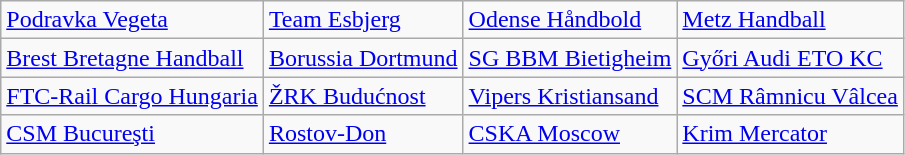<table class="wikitable">
<tr>
<td> <a href='#'>Podravka Vegeta</a></td>
<td> <a href='#'>Team Esbjerg</a></td>
<td> <a href='#'>Odense Håndbold</a></td>
<td> <a href='#'>Metz Handball</a></td>
</tr>
<tr>
<td> <a href='#'>Brest Bretagne Handball</a></td>
<td> <a href='#'>Borussia Dortmund</a></td>
<td> <a href='#'>SG BBM Bietigheim</a></td>
<td> <a href='#'>Győri Audi ETO KC</a></td>
</tr>
<tr>
<td> <a href='#'>FTC-Rail Cargo Hungaria</a></td>
<td> <a href='#'>ŽRK Budućnost</a></td>
<td> <a href='#'>Vipers Kristiansand</a></td>
<td> <a href='#'>SCM Râmnicu Vâlcea</a></td>
</tr>
<tr>
<td> <a href='#'>CSM Bucureşti</a></td>
<td> <a href='#'>Rostov-Don</a></td>
<td> <a href='#'>CSKA Moscow</a></td>
<td> <a href='#'>Krim Mercator</a></td>
</tr>
</table>
